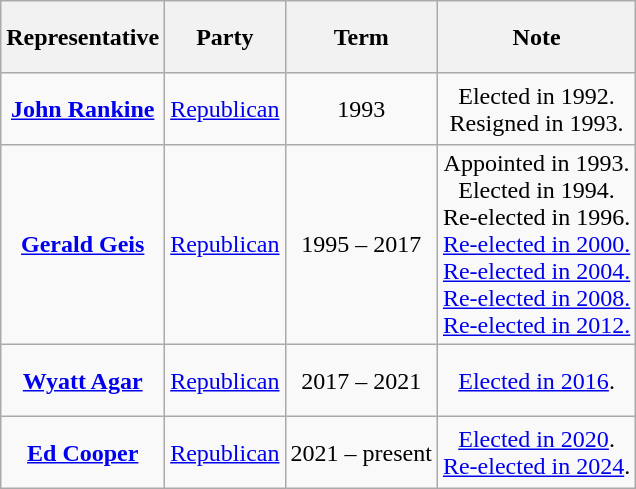<table class=wikitable style="text-align:center">
<tr style="height:3em">
<th>Representative</th>
<th>Party</th>
<th>Term</th>
<th>Note</th>
</tr>
<tr style="height:3em">
<td><strong><a href='#'>John Rankine</a></strong></td>
<td><a href='#'>Republican</a></td>
<td>1993</td>
<td>Elected in 1992.<br>Resigned in 1993.</td>
</tr>
<tr style="height:3em">
<td><strong><a href='#'>Gerald Geis</a></strong></td>
<td><a href='#'>Republican</a></td>
<td>1995 – 2017</td>
<td>Appointed in 1993.<br>Elected in 1994.<br>Re-elected in 1996.<br><a href='#'>Re-elected in 2000.</a><br><a href='#'>Re-elected in 2004.</a><br><a href='#'>Re-elected in 2008.</a><br><a href='#'>Re-elected in 2012.</a></td>
</tr>
<tr style="height:3em">
<td><strong><a href='#'>Wyatt Agar</a></strong></td>
<td><a href='#'>Republican</a></td>
<td>2017 – 2021</td>
<td><a href='#'>Elected in 2016</a>.</td>
</tr>
<tr style="height:3em">
<td><strong><a href='#'>Ed Cooper</a></strong></td>
<td><a href='#'>Republican</a></td>
<td>2021 – present</td>
<td><a href='#'>Elected in 2020</a>.<br><a href='#'>Re-elected in 2024</a>.</td>
</tr>
</table>
